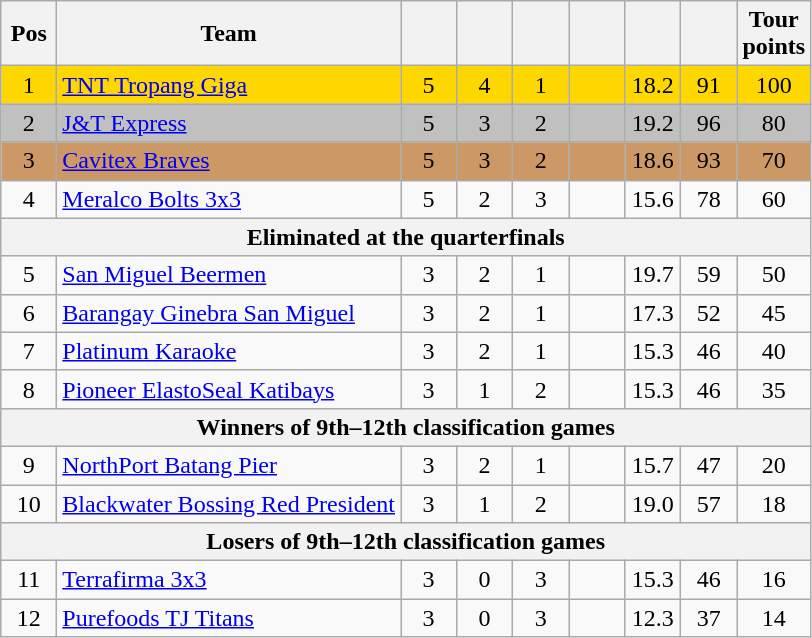<table class="wikitable" style="text-align:center">
<tr>
<th width=30>Pos</th>
<th width=180>Team</th>
<th width=30></th>
<th width=30></th>
<th width=30></th>
<th width=30></th>
<th width=30></th>
<th width=30></th>
<th width=30>Tour points</th>
</tr>
<tr bgcolor=gold>
<td>1</td>
<td align=left><a href='#'>TNT Tropang Giga</a></td>
<td>5</td>
<td>4</td>
<td>1</td>
<td></td>
<td>18.2</td>
<td>91</td>
<td>100</td>
</tr>
<tr bgcolor=silver>
<td>2</td>
<td align=left><a href='#'>J&T Express</a></td>
<td>5</td>
<td>3</td>
<td>2</td>
<td></td>
<td>19.2</td>
<td>96</td>
<td>80</td>
</tr>
<tr bgcolor=cc9966>
<td>3</td>
<td align=left><a href='#'>Cavitex Braves</a></td>
<td>5</td>
<td>3</td>
<td>2</td>
<td></td>
<td>18.6</td>
<td>93</td>
<td>70</td>
</tr>
<tr>
<td>4</td>
<td align=left><a href='#'>Meralco Bolts 3x3</a></td>
<td>5</td>
<td>2</td>
<td>3</td>
<td></td>
<td>15.6</td>
<td>78</td>
<td>60</td>
</tr>
<tr>
<th colspan=9>Eliminated at the quarterfinals</th>
</tr>
<tr>
<td>5</td>
<td align=left><a href='#'>San Miguel Beermen</a></td>
<td>3</td>
<td>2</td>
<td>1</td>
<td></td>
<td>19.7</td>
<td>59</td>
<td>50</td>
</tr>
<tr>
<td>6</td>
<td align=left><a href='#'>Barangay Ginebra San Miguel</a></td>
<td>3</td>
<td>2</td>
<td>1</td>
<td></td>
<td>17.3</td>
<td>52</td>
<td>45</td>
</tr>
<tr>
<td>7</td>
<td align=left><a href='#'>Platinum Karaoke</a></td>
<td>3</td>
<td>2</td>
<td>1</td>
<td></td>
<td>15.3</td>
<td>46</td>
<td>40</td>
</tr>
<tr>
<td>8</td>
<td align=left><a href='#'>Pioneer ElastoSeal Katibays</a></td>
<td>3</td>
<td>1</td>
<td>2</td>
<td></td>
<td>15.3</td>
<td>46</td>
<td>35</td>
</tr>
<tr>
<th colspan=9>Winners of 9th–12th classification games</th>
</tr>
<tr>
<td>9</td>
<td align=left><a href='#'>NorthPort Batang Pier</a></td>
<td>3</td>
<td>2</td>
<td>1</td>
<td></td>
<td>15.7</td>
<td>47</td>
<td>20</td>
</tr>
<tr>
<td>10</td>
<td align=left nowrap><a href='#'>Blackwater Bossing Red President</a></td>
<td>3</td>
<td>1</td>
<td>2</td>
<td></td>
<td>19.0</td>
<td>57</td>
<td>18</td>
</tr>
<tr>
<th colspan=9>Losers of 9th–12th classification games</th>
</tr>
<tr>
<td>11</td>
<td align=left><a href='#'>Terrafirma 3x3</a></td>
<td>3</td>
<td>0</td>
<td>3</td>
<td></td>
<td>15.3</td>
<td>46</td>
<td>16</td>
</tr>
<tr>
<td>12</td>
<td align=left><a href='#'>Purefoods TJ Titans</a></td>
<td>3</td>
<td>0</td>
<td>3</td>
<td></td>
<td>12.3</td>
<td>37</td>
<td>14</td>
</tr>
</table>
